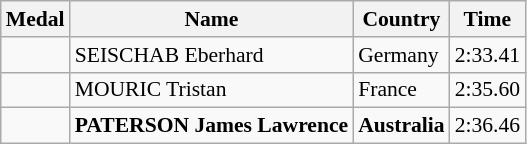<table class="wikitable sortable" style="font-size:90%">
<tr>
<th>Medal</th>
<th>Name</th>
<th>Country</th>
<th>Time</th>
</tr>
<tr>
<td></td>
<td>SEISCHAB Eberhard</td>
<td>Germany</td>
<td>2:33.41</td>
</tr>
<tr>
<td></td>
<td>MOURIC Tristan</td>
<td>France</td>
<td>2:35.60</td>
</tr>
<tr>
<td></td>
<td><strong>PATERSON James Lawrence</strong></td>
<td><strong>Australia</strong></td>
<td>2:36.46</td>
</tr>
</table>
